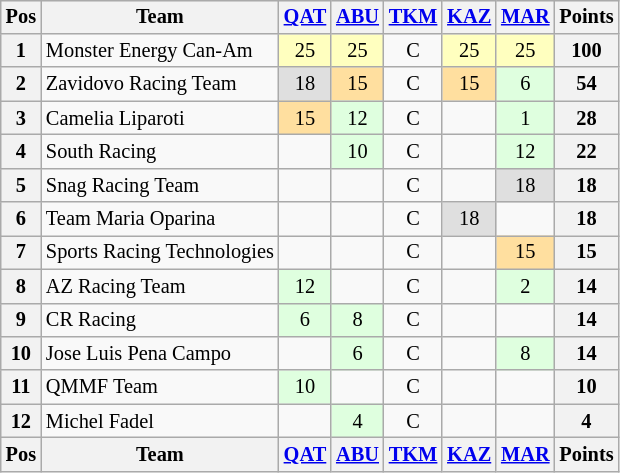<table class="wikitable" style="font-size: 85%; text-align: center; display: inline-table;">
<tr valign="top">
<th valign="middle">Pos</th>
<th valign="middle">Team</th>
<th><a href='#'>QAT</a><br></th>
<th><a href='#'>ABU</a><br></th>
<th><a href='#'>TKM</a><br></th>
<th><a href='#'>KAZ</a><br></th>
<th><a href='#'>MAR</a><br></th>
<th valign="middle">Points</th>
</tr>
<tr>
<th>1</th>
<td align=left> Monster Energy Can-Am</td>
<td style="background:#ffffbf;">25</td>
<td style="background:#ffffbf;">25</td>
<td>C</td>
<td style="background:#ffffbf;">25</td>
<td style="background:#ffffbf;">25</td>
<th>100</th>
</tr>
<tr>
<th>2</th>
<td align=left> Zavidovo Racing Team</td>
<td style="background:#dfdfdf;">18</td>
<td style="background:#ffdf9f;">15</td>
<td>C</td>
<td style="background:#ffdf9f;">15</td>
<td style="background:#dfffdf;">6</td>
<th>54</th>
</tr>
<tr>
<th>3</th>
<td align=left> Camelia Liparoti</td>
<td style="background:#ffdf9f;">15</td>
<td style="background:#dfffdf;">12</td>
<td>C</td>
<td></td>
<td style="background:#dfffdf;">1</td>
<th>28</th>
</tr>
<tr>
<th>4</th>
<td align=left> South Racing</td>
<td></td>
<td style="background:#dfffdf;">10</td>
<td>C</td>
<td></td>
<td style="background:#dfffdf;">12</td>
<th>22</th>
</tr>
<tr>
<th>5</th>
<td align=left> Snag Racing Team</td>
<td></td>
<td></td>
<td>C</td>
<td></td>
<td style="background:#dfdfdf;">18</td>
<th>18</th>
</tr>
<tr>
<th>6</th>
<td align=left> Team Maria Oparina</td>
<td></td>
<td></td>
<td>C</td>
<td style="background:#dfdfdf;">18</td>
<td></td>
<th>18</th>
</tr>
<tr>
<th>7</th>
<td align=left> Sports Racing Technologies</td>
<td></td>
<td></td>
<td>C</td>
<td></td>
<td style="background:#ffdf9f;">15</td>
<th>15</th>
</tr>
<tr>
<th>8</th>
<td align=left> AZ Racing Team</td>
<td style="background:#dfffdf;">12</td>
<td></td>
<td>C</td>
<td></td>
<td style="background:#dfffdf;">2</td>
<th>14</th>
</tr>
<tr>
<th>9</th>
<td align=left> CR Racing</td>
<td style="background:#dfffdf;">6</td>
<td style="background:#dfffdf;">8</td>
<td>C</td>
<td></td>
<td></td>
<th>14</th>
</tr>
<tr>
<th>10</th>
<td align=left> Jose Luis Pena Campo</td>
<td></td>
<td style="background:#dfffdf;">6</td>
<td>C</td>
<td></td>
<td style="background:#dfffdf;">8</td>
<th>14</th>
</tr>
<tr>
<th>11</th>
<td align=left> QMMF Team</td>
<td style="background:#dfffdf;">10</td>
<td></td>
<td>C</td>
<td></td>
<td></td>
<th>10</th>
</tr>
<tr>
<th>12</th>
<td align=left> Michel Fadel</td>
<td></td>
<td style="background:#dfffdf;">4</td>
<td>C</td>
<td></td>
<td></td>
<th>4</th>
</tr>
<tr valign="top">
<th valign="middle">Pos</th>
<th valign="middle">Team</th>
<th><a href='#'>QAT</a><br></th>
<th><a href='#'>ABU</a><br></th>
<th><a href='#'>TKM</a><br></th>
<th><a href='#'>KAZ</a><br></th>
<th><a href='#'>MAR</a><br></th>
<th valign="middle">Points</th>
</tr>
</table>
